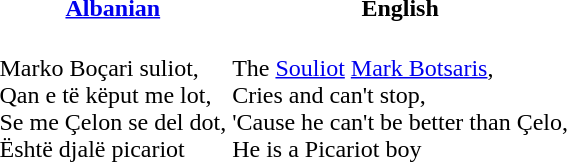<table valign="top">
<tr>
<th><a href='#'>Albanian</a></th>
<th>English</th>
</tr>
<tr>
<td><br>Marko Boçari suliot,<br>
Qan e të këput me lot,<br>
Se me Çelon se del dot,<br>
Është djalë picariot<br></td>
<td><br>The <a href='#'>Souliot</a> <a href='#'>Mark Botsaris</a>,<br>
Cries and can't stop,<br>
'Cause he can't be better than Çelo,<br>
He is a Picariot boy<br></td>
</tr>
</table>
